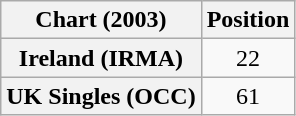<table class="wikitable plainrowheaders" style="text-align:center">
<tr>
<th>Chart (2003)</th>
<th>Position</th>
</tr>
<tr>
<th scope="row">Ireland (IRMA)</th>
<td>22</td>
</tr>
<tr>
<th scope="row">UK Singles (OCC)</th>
<td>61</td>
</tr>
</table>
